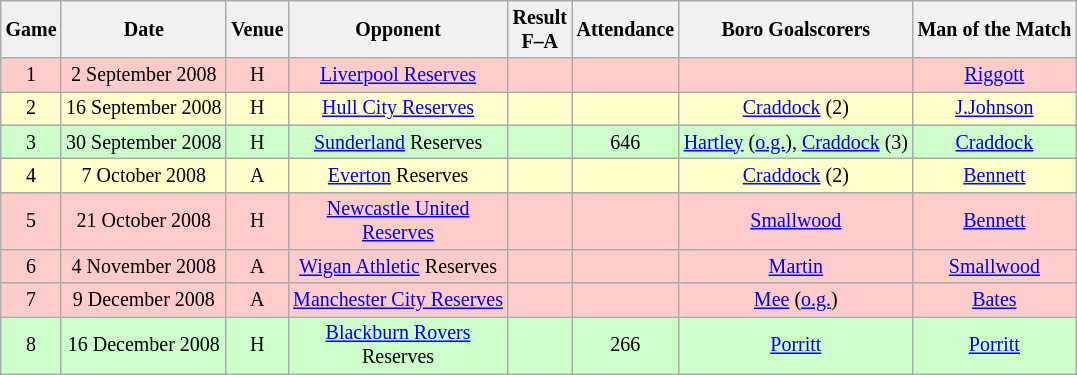<table class="wikitable" style="text-align:center; font-size: smaller;">
<tr>
<th>Game</th>
<th>Date</th>
<th>Venue</th>
<th width="140px">Opponent</th>
<th>Result<br>F–A</th>
<th>Attendance</th>
<th>Boro Goalscorers</th>
<th>Man of the Match</th>
</tr>
<tr bgcolor="#FFCCCC">
<td>1</td>
<td>2 September 2008</td>
<td>H</td>
<td><a href='#'>Liverpool Reserves</a></td>
<td></td>
<td></td>
<td></td>
<td><a href='#'>Riggott</a></td>
</tr>
<tr bgcolor="#FFFFCC">
<td>2</td>
<td>16 September 2008</td>
<td>H</td>
<td><a href='#'>Hull City Reserves</a></td>
<td></td>
<td></td>
<td><a href='#'>Craddock</a> (2)</td>
<td><a href='#'>J.Johnson</a></td>
</tr>
<tr bgcolor="#CCFFCC">
<td>3</td>
<td>30 September 2008</td>
<td>H</td>
<td><a href='#'>Sunderland</a> Reserves</td>
<td></td>
<td>646</td>
<td><a href='#'>Hartley</a> (<a href='#'>o.g.</a>), <a href='#'>Craddock</a> (3)</td>
<td><a href='#'>Craddock</a></td>
</tr>
<tr bgcolor="#FFFFCC">
<td>4</td>
<td>7 October 2008</td>
<td>A</td>
<td><a href='#'>Everton</a> Reserves</td>
<td></td>
<td></td>
<td><a href='#'>Craddock</a> (2)</td>
<td><a href='#'>Bennett</a></td>
</tr>
<tr bgcolor="#FFCCCC">
<td>5</td>
<td>21 October 2008</td>
<td>H</td>
<td><a href='#'>Newcastle United Reserves</a></td>
<td></td>
<td></td>
<td><a href='#'>Smallwood</a></td>
<td><a href='#'>Bennett</a></td>
</tr>
<tr bgcolor="#FFCCCC">
<td>6</td>
<td>4 November 2008</td>
<td>A</td>
<td><a href='#'>Wigan Athletic</a> Reserves</td>
<td></td>
<td></td>
<td><a href='#'>Martin</a></td>
<td><a href='#'>Smallwood</a></td>
</tr>
<tr bgcolor="#FFCCCC">
<td>7</td>
<td>9 December 2008</td>
<td>A</td>
<td><a href='#'>Manchester City Reserves</a></td>
<td></td>
<td></td>
<td><a href='#'>Mee</a> (<a href='#'>o.g.</a>)</td>
<td><a href='#'>Bates</a></td>
</tr>
<tr bgcolor="#CCFFCC">
<td>8</td>
<td>16 December 2008</td>
<td>H</td>
<td><a href='#'>Blackburn Rovers</a> Reserves</td>
<td></td>
<td>266</td>
<td><a href='#'>Porritt</a></td>
<td><a href='#'>Porritt</a></td>
</tr>
</table>
